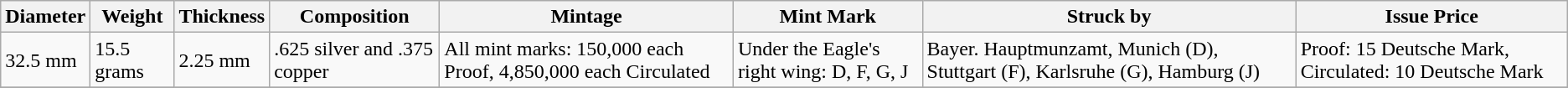<table class="wikitable">
<tr>
<th>Diameter</th>
<th>Weight</th>
<th>Thickness</th>
<th>Composition</th>
<th>Mintage</th>
<th>Mint Mark</th>
<th>Struck by</th>
<th>Issue Price</th>
</tr>
<tr>
<td>32.5 mm</td>
<td>15.5 grams</td>
<td>2.25 mm</td>
<td>.625 silver and .375 copper</td>
<td>All mint marks: 150,000 each Proof, 4,850,000 each Circulated</td>
<td>Under the Eagle's right wing: D, F, G, J</td>
<td>Bayer. Hauptmunzamt, Munich (D), Stuttgart (F), Karlsruhe (G), Hamburg (J)</td>
<td>Proof: 15 Deutsche Mark, Circulated: 10 Deutsche Mark</td>
</tr>
<tr>
</tr>
</table>
